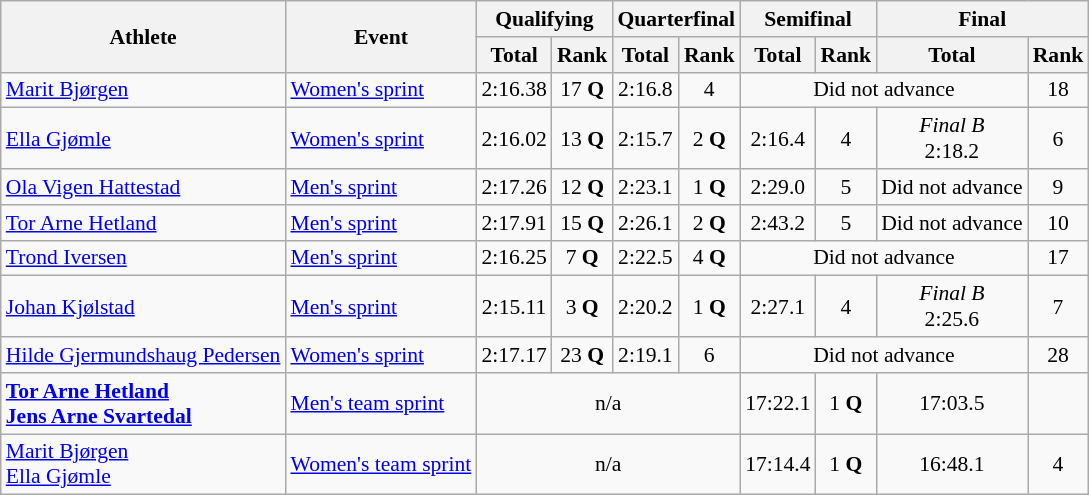<table class="wikitable" style="font-size:90%">
<tr>
<th rowspan="2">Athlete</th>
<th rowspan="2">Event</th>
<th colspan="2">Qualifying</th>
<th colspan="2">Quarterfinal</th>
<th colspan="2">Semifinal</th>
<th colspan="2">Final</th>
</tr>
<tr>
<th>Total</th>
<th>Rank</th>
<th>Total</th>
<th>Rank</th>
<th>Total</th>
<th>Rank</th>
<th>Total</th>
<th>Rank</th>
</tr>
<tr>
<td><a href='#'>Marit Bjørgen</a></td>
<td><a href='#'>Women's sprint</a></td>
<td align="center">2:16.38</td>
<td align="center">17 <strong>Q</strong></td>
<td align="center">2:16.8</td>
<td align="center">4</td>
<td colspan=3 align="center">Did not advance</td>
<td align="center">18</td>
</tr>
<tr>
<td><a href='#'>Ella Gjømle</a></td>
<td><a href='#'>Women's sprint</a></td>
<td align="center">2:16.02</td>
<td align="center">13 <strong>Q</strong></td>
<td align="center">2:15.7</td>
<td align="center">2 <strong>Q</strong></td>
<td align="center">2:16.4</td>
<td align="center">4</td>
<td align="center"><em>Final B</em><br>2:18.2</td>
<td align="center">6</td>
</tr>
<tr>
<td><a href='#'>Ola Vigen Hattestad</a></td>
<td><a href='#'>Men's sprint</a></td>
<td align="center">2:17.26</td>
<td align="center">12 <strong>Q</strong></td>
<td align="center">2:23.1</td>
<td align="center">1 <strong>Q</strong></td>
<td align="center">2:29.0</td>
<td align="center">5</td>
<td align="center">Did not advance</td>
<td align="center">9</td>
</tr>
<tr>
<td><a href='#'>Tor Arne Hetland</a></td>
<td><a href='#'>Men's sprint</a></td>
<td align="center">2:17.91</td>
<td align="center">15 <strong>Q</strong></td>
<td align="center">2:26.1</td>
<td align="center">2 <strong>Q</strong></td>
<td align="center">2:43.2</td>
<td align="center">5</td>
<td align="center">Did not advance</td>
<td align="center">10</td>
</tr>
<tr>
<td><a href='#'>Trond Iversen</a></td>
<td><a href='#'>Men's sprint</a></td>
<td align="center">2:16.25</td>
<td align="center">7 <strong>Q</strong></td>
<td align="center">2:22.5</td>
<td align="center">4 <strong>Q</strong></td>
<td colspan=3 align="center">Did not advance</td>
<td align="center">17</td>
</tr>
<tr>
<td><a href='#'>Johan Kjølstad</a></td>
<td><a href='#'>Men's sprint</a></td>
<td align="center">2:15.11</td>
<td align="center">3 <strong>Q</strong></td>
<td align="center">2:20.2</td>
<td align="center">1 <strong>Q</strong></td>
<td align="center">2:27.1</td>
<td align="center">4</td>
<td align="center"><em>Final B</em><br>2:25.6</td>
<td align="center">7</td>
</tr>
<tr>
<td><a href='#'>Hilde Gjermundshaug Pedersen</a></td>
<td><a href='#'>Women's sprint</a></td>
<td align="center">2:17.17</td>
<td align="center">23 <strong>Q</strong></td>
<td align="center">2:19.1</td>
<td align="center">6</td>
<td colspan=3 align="center">Did not advance</td>
<td align="center">28</td>
</tr>
<tr>
<td><strong><a href='#'>Tor Arne Hetland</a><br><a href='#'>Jens Arne Svartedal</a></strong></td>
<td><a href='#'>Men's team sprint</a></td>
<td colspan=4 align="center">n/a</td>
<td align="center">17:22.1</td>
<td align="center">1 <strong>Q</strong></td>
<td align="center">17:03.5</td>
<td align="center"></td>
</tr>
<tr>
<td><a href='#'>Marit Bjørgen</a><br><a href='#'>Ella Gjømle</a></td>
<td><a href='#'>Women's team sprint</a></td>
<td colspan=4 align="center">n/a</td>
<td align="center">17:14.4</td>
<td align="center">1 <strong>Q</strong></td>
<td align="center">16:48.1</td>
<td align="center">4</td>
</tr>
</table>
